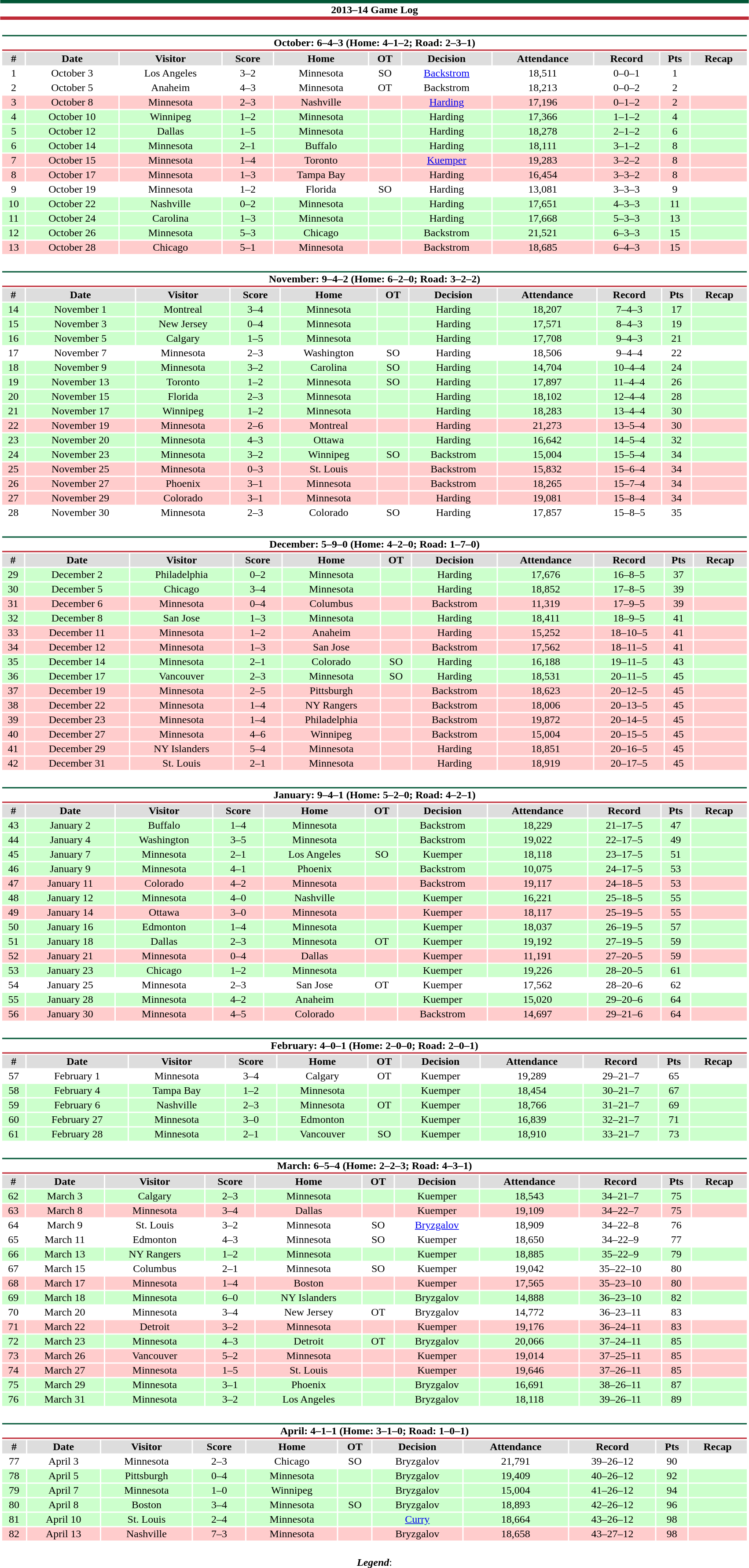<table class="toccolours"  style="width:90%; clear:both; margin:1.5em auto; text-align:center;">
<tr>
<th colspan="11" style="background:#fff; border-top:#025736 5px solid; border-bottom:#BF2B37 5px solid;">2013–14 Game Log</th>
</tr>
<tr>
<td colspan=11><br><table class="toccolours collapsible collapsed" style="width:100%;">
<tr>
<th colspan="11" style="background:#fff; border-top:#025736 2px solid; border-bottom:#BF2B37 2px solid;">October: 6–4–3 (Home: 4–1–2; Road: 2–3–1)</th>
</tr>
<tr style="text-align:center; background:#ddd;">
<th>#</th>
<th>Date</th>
<th>Visitor</th>
<th>Score</th>
<th>Home</th>
<th>OT</th>
<th>Decision</th>
<th>Attendance</th>
<th>Record</th>
<th>Pts</th>
<th>Recap</th>
</tr>
<tr style="text-align:center; background:#ffffff">
<td>1</td>
<td>October 3</td>
<td>Los Angeles</td>
<td>3–2</td>
<td>Minnesota</td>
<td>SO</td>
<td><a href='#'>Backstrom</a></td>
<td>18,511</td>
<td>0–0–1</td>
<td>1</td>
<td></td>
</tr>
<tr style="text-align:center; background:#ffffff">
<td>2</td>
<td>October 5</td>
<td>Anaheim</td>
<td>4–3</td>
<td>Minnesota</td>
<td>OT</td>
<td>Backstrom</td>
<td>18,213</td>
<td>0–0–2</td>
<td>2</td>
<td></td>
</tr>
<tr style="text-align:center; background:#ffcccc">
<td>3</td>
<td>October 8</td>
<td>Minnesota</td>
<td>2–3</td>
<td>Nashville</td>
<td></td>
<td><a href='#'>Harding</a></td>
<td>17,196</td>
<td>0–1–2</td>
<td>2</td>
<td></td>
</tr>
<tr style="text-align:center; background:#ccffcc">
<td>4</td>
<td>October 10</td>
<td>Winnipeg</td>
<td>1–2</td>
<td>Minnesota</td>
<td></td>
<td>Harding</td>
<td>17,366</td>
<td>1–1–2</td>
<td>4</td>
<td></td>
</tr>
<tr style="text-align:center; background:#ccffcc">
<td>5</td>
<td>October 12</td>
<td>Dallas</td>
<td>1–5</td>
<td>Minnesota</td>
<td></td>
<td>Harding</td>
<td>18,278</td>
<td>2–1–2</td>
<td>6</td>
<td></td>
</tr>
<tr style="text-align:center; background:#ccffcc">
<td>6</td>
<td>October 14</td>
<td>Minnesota</td>
<td>2–1</td>
<td>Buffalo</td>
<td></td>
<td>Harding</td>
<td>18,111</td>
<td>3–1–2</td>
<td>8</td>
<td></td>
</tr>
<tr style="text-align:center; background:#ffcccc">
<td>7</td>
<td>October 15</td>
<td>Minnesota</td>
<td>1–4</td>
<td>Toronto</td>
<td></td>
<td><a href='#'>Kuemper</a></td>
<td>19,283</td>
<td>3–2–2</td>
<td>8</td>
<td></td>
</tr>
<tr style="text-align:center; background:#ffcccc">
<td>8</td>
<td>October 17</td>
<td>Minnesota</td>
<td>1–3</td>
<td>Tampa Bay</td>
<td></td>
<td>Harding</td>
<td>16,454</td>
<td>3–3–2</td>
<td>8</td>
<td></td>
</tr>
<tr style="text-align:center; background:#ffffff">
<td>9</td>
<td>October 19</td>
<td>Minnesota</td>
<td>1–2</td>
<td>Florida</td>
<td>SO</td>
<td>Harding</td>
<td>13,081</td>
<td>3–3–3</td>
<td>9</td>
<td></td>
</tr>
<tr style="text-align:center; background:#ccffcc">
<td>10</td>
<td>October 22</td>
<td>Nashville</td>
<td>0–2</td>
<td>Minnesota</td>
<td></td>
<td>Harding</td>
<td>17,651</td>
<td>4–3–3</td>
<td>11</td>
<td></td>
</tr>
<tr style="text-align:center; background:#ccffcc">
<td>11</td>
<td>October 24</td>
<td>Carolina</td>
<td>1–3</td>
<td>Minnesota</td>
<td></td>
<td>Harding</td>
<td>17,668</td>
<td>5–3–3</td>
<td>13</td>
<td></td>
</tr>
<tr style="text-align:center; background:#ccffcc">
<td>12</td>
<td>October 26</td>
<td>Minnesota</td>
<td>5–3</td>
<td>Chicago</td>
<td></td>
<td>Backstrom</td>
<td>21,521</td>
<td>6–3–3</td>
<td>15</td>
<td></td>
</tr>
<tr style="text-align:center; background:#ffcccc">
<td>13</td>
<td>October 28</td>
<td>Chicago</td>
<td>5–1</td>
<td>Minnesota</td>
<td></td>
<td>Backstrom</td>
<td>18,685</td>
<td>6–4–3</td>
<td>15</td>
<td></td>
</tr>
</table>
</td>
</tr>
<tr>
<td colspan=11><br><table class="toccolours collapsible collapsed" style="width:100%;">
<tr>
<th colspan="11" style="background:#fff; border-top:#025736 2px solid; border-bottom:#BF2B37 2px solid;">November: 9–4–2 (Home: 6–2–0; Road: 3–2–2)</th>
</tr>
<tr style="text-align:center; background:#ddd;">
<th>#</th>
<th>Date</th>
<th>Visitor</th>
<th>Score</th>
<th>Home</th>
<th>OT</th>
<th>Decision</th>
<th>Attendance</th>
<th>Record</th>
<th>Pts</th>
<th>Recap</th>
</tr>
<tr style="text-align:center; background:#ccffcc">
<td>14</td>
<td>November 1</td>
<td>Montreal</td>
<td>3–4</td>
<td>Minnesota</td>
<td></td>
<td>Harding</td>
<td>18,207</td>
<td>7–4–3</td>
<td>17</td>
<td></td>
</tr>
<tr style="text-align:center; background:#ccffcc">
<td>15</td>
<td>November 3</td>
<td>New Jersey</td>
<td>0–4</td>
<td>Minnesota</td>
<td></td>
<td>Harding</td>
<td>17,571</td>
<td>8–4–3</td>
<td>19</td>
<td></td>
</tr>
<tr style="text-align:center; background:#ccffcc">
<td>16</td>
<td>November 5</td>
<td>Calgary</td>
<td>1–5</td>
<td>Minnesota</td>
<td></td>
<td>Harding</td>
<td>17,708</td>
<td>9–4–3</td>
<td>21</td>
<td></td>
</tr>
<tr style="text-align:center; background:#ffffff">
<td>17</td>
<td>November 7</td>
<td>Minnesota</td>
<td>2–3</td>
<td>Washington</td>
<td>SO</td>
<td>Harding</td>
<td>18,506</td>
<td>9–4–4</td>
<td>22</td>
<td></td>
</tr>
<tr style="text-align:center; background:#ccffcc">
<td>18</td>
<td>November 9</td>
<td>Minnesota</td>
<td>3–2</td>
<td>Carolina</td>
<td>SO</td>
<td>Harding</td>
<td>14,704</td>
<td>10–4–4</td>
<td>24</td>
<td></td>
</tr>
<tr style="text-align:center; background:#ccffcc">
<td>19</td>
<td>November 13</td>
<td>Toronto</td>
<td>1–2</td>
<td>Minnesota</td>
<td>SO</td>
<td>Harding</td>
<td>17,897</td>
<td>11–4–4</td>
<td>26</td>
<td></td>
</tr>
<tr style="text-align:center; background:#ccffcc">
<td>20</td>
<td>November 15</td>
<td>Florida</td>
<td>2–3</td>
<td>Minnesota</td>
<td></td>
<td>Harding</td>
<td>18,102</td>
<td>12–4–4</td>
<td>28</td>
<td></td>
</tr>
<tr style="text-align:center; background:#ccffcc">
<td>21</td>
<td>November 17</td>
<td>Winnipeg</td>
<td>1–2</td>
<td>Minnesota</td>
<td></td>
<td>Harding</td>
<td>18,283</td>
<td>13–4–4</td>
<td>30</td>
<td></td>
</tr>
<tr style="text-align:center; background:#ffcccc">
<td>22</td>
<td>November 19</td>
<td>Minnesota</td>
<td>2–6</td>
<td>Montreal</td>
<td></td>
<td>Harding</td>
<td>21,273</td>
<td>13–5–4</td>
<td>30</td>
<td></td>
</tr>
<tr style="text-align:center; background:#ccffcc">
<td>23</td>
<td>November 20</td>
<td>Minnesota</td>
<td>4–3</td>
<td>Ottawa</td>
<td></td>
<td>Harding</td>
<td>16,642</td>
<td>14–5–4</td>
<td>32</td>
<td></td>
</tr>
<tr style="text-align:center; background:#ccffcc">
<td>24</td>
<td>November 23</td>
<td>Minnesota</td>
<td>3–2</td>
<td>Winnipeg</td>
<td>SO</td>
<td>Backstrom</td>
<td>15,004</td>
<td>15–5–4</td>
<td>34</td>
<td></td>
</tr>
<tr style="text-align:center; background:#ffcccc">
<td>25</td>
<td>November 25</td>
<td>Minnesota</td>
<td>0–3</td>
<td>St. Louis</td>
<td></td>
<td>Backstrom</td>
<td>15,832</td>
<td>15–6–4</td>
<td>34</td>
<td></td>
</tr>
<tr style="text-align:center; background:#ffcccc">
<td>26</td>
<td>November 27</td>
<td>Phoenix</td>
<td>3–1</td>
<td>Minnesota</td>
<td></td>
<td>Backstrom</td>
<td>18,265</td>
<td>15–7–4</td>
<td>34</td>
<td></td>
</tr>
<tr style="text-align:center; background:#ffcccc">
<td>27</td>
<td>November 29</td>
<td>Colorado</td>
<td>3–1</td>
<td>Minnesota</td>
<td></td>
<td>Harding</td>
<td>19,081</td>
<td>15–8–4</td>
<td>34</td>
<td></td>
</tr>
<tr style="text-align:center; background:#ffffff">
<td>28</td>
<td>November 30</td>
<td>Minnesota</td>
<td>2–3</td>
<td>Colorado</td>
<td>SO</td>
<td>Harding</td>
<td>17,857</td>
<td>15–8–5</td>
<td>35</td>
<td></td>
</tr>
</table>
</td>
</tr>
<tr>
<td colspan=11><br><table class="toccolours collapsible collapsed" style="width:100%;">
<tr>
<th colspan="11" style="background:#fff; border-top:#025736 2px solid; border-bottom:#BF2B37 2px solid;">December: 5–9–0 (Home: 4–2–0; Road: 1–7–0)</th>
</tr>
<tr style="text-align:center; background:#ddd;">
<th>#</th>
<th>Date</th>
<th>Visitor</th>
<th>Score</th>
<th>Home</th>
<th>OT</th>
<th>Decision</th>
<th>Attendance</th>
<th>Record</th>
<th>Pts</th>
<th>Recap</th>
</tr>
<tr style="text-align:center; background:#ccffcc">
<td>29</td>
<td>December 2</td>
<td>Philadelphia</td>
<td>0–2</td>
<td>Minnesota</td>
<td></td>
<td>Harding</td>
<td>17,676</td>
<td>16–8–5</td>
<td>37</td>
<td></td>
</tr>
<tr style="text-align:center; background:#ccffcc">
<td>30</td>
<td>December 5</td>
<td>Chicago</td>
<td>3–4</td>
<td>Minnesota</td>
<td></td>
<td>Harding</td>
<td>18,852</td>
<td>17–8–5</td>
<td>39</td>
<td></td>
</tr>
<tr style="text-align:center; background:#ffcccc">
<td>31</td>
<td>December 6</td>
<td>Minnesota</td>
<td>0–4</td>
<td>Columbus</td>
<td></td>
<td>Backstrom</td>
<td>11,319</td>
<td>17–9–5</td>
<td>39</td>
<td></td>
</tr>
<tr style="text-align:center; background:#ccffcc">
<td>32</td>
<td>December 8</td>
<td>San Jose</td>
<td>1–3</td>
<td>Minnesota</td>
<td></td>
<td>Harding</td>
<td>18,411</td>
<td>18–9–5</td>
<td>41</td>
<td></td>
</tr>
<tr style="text-align:center; background:#ffcccc">
<td>33</td>
<td>December 11</td>
<td>Minnesota</td>
<td>1–2</td>
<td>Anaheim</td>
<td></td>
<td>Harding</td>
<td>15,252</td>
<td>18–10–5</td>
<td>41</td>
<td></td>
</tr>
<tr style="text-align:center; background:#ffcccc">
<td>34</td>
<td>December 12</td>
<td>Minnesota</td>
<td>1–3</td>
<td>San Jose</td>
<td></td>
<td>Backstrom</td>
<td>17,562</td>
<td>18–11–5</td>
<td>41</td>
<td></td>
</tr>
<tr style="text-align:center; background:#ccffcc">
<td>35</td>
<td>December 14</td>
<td>Minnesota</td>
<td>2–1</td>
<td>Colorado</td>
<td>SO</td>
<td>Harding</td>
<td>16,188</td>
<td>19–11–5</td>
<td>43</td>
<td></td>
</tr>
<tr style="text-align:center; background:#ccffcc">
<td>36</td>
<td>December 17</td>
<td>Vancouver</td>
<td>2–3</td>
<td>Minnesota</td>
<td>SO</td>
<td>Harding</td>
<td>18,531</td>
<td>20–11–5</td>
<td>45</td>
<td></td>
</tr>
<tr style="text-align:center; background:#ffcccc">
<td>37</td>
<td>December 19</td>
<td>Minnesota</td>
<td>2–5</td>
<td>Pittsburgh</td>
<td></td>
<td>Backstrom</td>
<td>18,623</td>
<td>20–12–5</td>
<td>45</td>
<td></td>
</tr>
<tr style="text-align:center; background:#ffcccc">
<td>38</td>
<td>December 22</td>
<td>Minnesota</td>
<td>1–4</td>
<td>NY Rangers</td>
<td></td>
<td>Backstrom</td>
<td>18,006</td>
<td>20–13–5</td>
<td>45</td>
<td></td>
</tr>
<tr style="text-align:center; background:#ffcccc">
<td>39</td>
<td>December 23</td>
<td>Minnesota</td>
<td>1–4</td>
<td>Philadelphia</td>
<td></td>
<td>Backstrom</td>
<td>19,872</td>
<td>20–14–5</td>
<td>45</td>
<td></td>
</tr>
<tr style="text-align:center; background:#ffcccc">
<td>40</td>
<td>December 27</td>
<td>Minnesota</td>
<td>4–6</td>
<td>Winnipeg</td>
<td></td>
<td>Backstrom</td>
<td>15,004</td>
<td>20–15–5</td>
<td>45</td>
<td></td>
</tr>
<tr style="text-align:center; background:#ffcccc">
<td>41</td>
<td>December 29</td>
<td>NY Islanders</td>
<td>5–4</td>
<td>Minnesota</td>
<td></td>
<td>Harding</td>
<td>18,851</td>
<td>20–16–5</td>
<td>45</td>
<td></td>
</tr>
<tr style="text-align:center; background:#ffcccc">
<td>42</td>
<td>December 31</td>
<td>St. Louis</td>
<td>2–1</td>
<td>Minnesota</td>
<td></td>
<td>Harding</td>
<td>18,919</td>
<td>20–17–5</td>
<td>45</td>
<td></td>
</tr>
</table>
</td>
</tr>
<tr>
<td colspan=11><br><table class="toccolours collapsible collapsed" style="width:100%;">
<tr>
<th colspan="11" style="background:#fff; border-top:#025736 2px solid; border-bottom:#BF2B37 2px solid;">January: 9–4–1 (Home: 5–2–0; Road: 4–2–1)</th>
</tr>
<tr style="text-align:center; background:#ddd;">
<th>#</th>
<th>Date</th>
<th>Visitor</th>
<th>Score</th>
<th>Home</th>
<th>OT</th>
<th>Decision</th>
<th>Attendance</th>
<th>Record</th>
<th>Pts</th>
<th>Recap</th>
</tr>
<tr style="text-align:center; background:#ccffcc">
<td>43</td>
<td>January 2</td>
<td>Buffalo</td>
<td>1–4</td>
<td>Minnesota</td>
<td></td>
<td>Backstrom</td>
<td>18,229</td>
<td>21–17–5</td>
<td>47</td>
<td></td>
</tr>
<tr style="text-align:center; background:#ccffcc">
<td>44</td>
<td>January 4</td>
<td>Washington</td>
<td>3–5</td>
<td>Minnesota</td>
<td></td>
<td>Backstrom</td>
<td>19,022</td>
<td>22–17–5</td>
<td>49</td>
<td></td>
</tr>
<tr style="text-align:center; background:#ccffcc">
<td>45</td>
<td>January 7</td>
<td>Minnesota</td>
<td>2–1</td>
<td>Los Angeles</td>
<td>SO</td>
<td>Kuemper</td>
<td>18,118</td>
<td>23–17–5</td>
<td>51</td>
<td></td>
</tr>
<tr style="text-align:center; background:#ccffcc">
<td>46</td>
<td>January 9</td>
<td>Minnesota</td>
<td>4–1</td>
<td>Phoenix</td>
<td></td>
<td>Backstrom</td>
<td>10,075</td>
<td>24–17–5</td>
<td>53</td>
<td></td>
</tr>
<tr style="text-align:center; background:#ffcccc">
<td>47</td>
<td>January 11</td>
<td>Colorado</td>
<td>4–2</td>
<td>Minnesota</td>
<td></td>
<td>Backstrom</td>
<td>19,117</td>
<td>24–18–5</td>
<td>53</td>
<td></td>
</tr>
<tr style="text-align:center; background:#ccffcc">
<td>48</td>
<td>January 12</td>
<td>Minnesota</td>
<td>4–0</td>
<td>Nashville</td>
<td></td>
<td>Kuemper</td>
<td>16,221</td>
<td>25–18–5</td>
<td>55</td>
<td></td>
</tr>
<tr style="text-align:center; background:#ffcccc">
<td>49</td>
<td>January 14</td>
<td>Ottawa</td>
<td>3–0</td>
<td>Minnesota</td>
<td></td>
<td>Kuemper</td>
<td>18,117</td>
<td>25–19–5</td>
<td>55</td>
<td></td>
</tr>
<tr style="text-align:center; background:#ccffcc">
<td>50</td>
<td>January 16</td>
<td>Edmonton</td>
<td>1–4</td>
<td>Minnesota</td>
<td></td>
<td>Kuemper</td>
<td>18,037</td>
<td>26–19–5</td>
<td>57</td>
<td></td>
</tr>
<tr style="text-align:center; background:#ccffcc">
<td>51</td>
<td>January 18</td>
<td>Dallas</td>
<td>2–3</td>
<td>Minnesota</td>
<td>OT</td>
<td>Kuemper</td>
<td>19,192</td>
<td>27–19–5</td>
<td>59</td>
<td></td>
</tr>
<tr style="text-align:center; background:#ffcccc">
<td>52</td>
<td>January 21</td>
<td>Minnesota</td>
<td>0–4</td>
<td>Dallas</td>
<td></td>
<td>Kuemper</td>
<td>11,191</td>
<td>27–20–5</td>
<td>59</td>
<td></td>
</tr>
<tr style="text-align:center; background:#ccffcc">
<td>53</td>
<td>January 23</td>
<td>Chicago</td>
<td>1–2</td>
<td>Minnesota</td>
<td></td>
<td>Kuemper</td>
<td>19,226</td>
<td>28–20–5</td>
<td>61</td>
<td></td>
</tr>
<tr style="text-align:center; background:#ffffff">
<td>54</td>
<td>January 25</td>
<td>Minnesota</td>
<td>2–3</td>
<td>San Jose</td>
<td>OT</td>
<td>Kuemper</td>
<td>17,562</td>
<td>28–20–6</td>
<td>62</td>
<td></td>
</tr>
<tr style="text-align:center; background:#ccffcc">
<td>55</td>
<td>January 28</td>
<td>Minnesota</td>
<td>4–2</td>
<td>Anaheim</td>
<td></td>
<td>Kuemper</td>
<td>15,020</td>
<td>29–20–6</td>
<td>64</td>
<td></td>
</tr>
<tr style="text-align:center; background:#ffcccc">
<td>56</td>
<td>January 30</td>
<td>Minnesota</td>
<td>4–5</td>
<td>Colorado</td>
<td></td>
<td>Backstrom</td>
<td>14,697</td>
<td>29–21–6</td>
<td>64</td>
<td></td>
</tr>
</table>
</td>
</tr>
<tr>
<td colspan=11><br><table class="toccolours collapsible collapsed" style="width:100%;">
<tr>
<th colspan="11" style="background:#fff; border-top:#025736 2px solid; border-bottom:#BF2B37 2px solid;">February: 4–0–1 (Home: 2–0–0; Road: 2–0–1)</th>
</tr>
<tr style="text-align:center; background:#ddd;">
<th>#</th>
<th>Date</th>
<th>Visitor</th>
<th>Score</th>
<th>Home</th>
<th>OT</th>
<th>Decision</th>
<th>Attendance</th>
<th>Record</th>
<th>Pts</th>
<th>Recap</th>
</tr>
<tr style="text-align:center; background:#ffffff">
<td>57</td>
<td>February 1</td>
<td>Minnesota</td>
<td>3–4</td>
<td>Calgary</td>
<td>OT</td>
<td>Kuemper</td>
<td>19,289</td>
<td>29–21–7</td>
<td>65</td>
<td></td>
</tr>
<tr style="text-align:center; background:#ccffcc">
<td>58</td>
<td>February 4</td>
<td>Tampa Bay</td>
<td>1–2</td>
<td>Minnesota</td>
<td></td>
<td>Kuemper</td>
<td>18,454</td>
<td>30–21–7</td>
<td>67</td>
<td></td>
</tr>
<tr style="text-align:center; background:#ccffcc">
<td>59</td>
<td>February 6</td>
<td>Nashville</td>
<td>2–3</td>
<td>Minnesota</td>
<td>OT</td>
<td>Kuemper</td>
<td>18,766</td>
<td>31–21–7</td>
<td>69</td>
<td></td>
</tr>
<tr style="text-align:center; background:#ccffcc">
<td>60</td>
<td>February 27</td>
<td>Minnesota</td>
<td>3–0</td>
<td>Edmonton</td>
<td></td>
<td>Kuemper</td>
<td>16,839</td>
<td>32–21–7</td>
<td>71</td>
<td></td>
</tr>
<tr style="text-align:center; background:#ccffcc">
<td>61</td>
<td>February 28</td>
<td>Minnesota</td>
<td>2–1</td>
<td>Vancouver</td>
<td>SO</td>
<td>Kuemper</td>
<td>18,910</td>
<td>33–21–7</td>
<td>73</td>
<td></td>
</tr>
</table>
</td>
</tr>
<tr>
<td colspan=11><br><table class="toccolours collapsible collapsed" style="width:100%;">
<tr>
<th colspan="11" style="background:#fff; border-top:#025736 2px solid; border-bottom:#BF2B37 2px solid;">March: 6–5–4 (Home: 2–2–3; Road: 4–3–1)</th>
</tr>
<tr style="text-align:center; background:#ddd;">
<th>#</th>
<th>Date</th>
<th>Visitor</th>
<th>Score</th>
<th>Home</th>
<th>OT</th>
<th>Decision</th>
<th>Attendance</th>
<th>Record</th>
<th>Pts</th>
<th>Recap</th>
</tr>
<tr style="text-align:center; background:#ccffcc">
<td>62</td>
<td>March 3</td>
<td>Calgary</td>
<td>2–3</td>
<td>Minnesota</td>
<td></td>
<td>Kuemper</td>
<td>18,543</td>
<td>34–21–7</td>
<td>75</td>
<td></td>
</tr>
<tr style="text-align:center; background:#ffcccc">
<td>63</td>
<td>March 8</td>
<td>Minnesota</td>
<td>3–4</td>
<td>Dallas</td>
<td></td>
<td>Kuemper</td>
<td>19,109</td>
<td>34–22–7</td>
<td>75</td>
<td></td>
</tr>
<tr style="text-align:center; background:#ffffff">
<td>64</td>
<td>March 9</td>
<td>St. Louis</td>
<td>3–2</td>
<td>Minnesota</td>
<td>SO</td>
<td><a href='#'>Bryzgalov</a></td>
<td>18,909</td>
<td>34–22–8</td>
<td>76</td>
<td></td>
</tr>
<tr style="text-align:center; background:#ffffff">
<td>65</td>
<td>March 11</td>
<td>Edmonton</td>
<td>4–3</td>
<td>Minnesota</td>
<td>SO</td>
<td>Kuemper</td>
<td>18,650</td>
<td>34–22–9</td>
<td>77</td>
<td></td>
</tr>
<tr style="text-align:center; background:#ccffcc">
<td>66</td>
<td>March 13</td>
<td>NY Rangers</td>
<td>1–2</td>
<td>Minnesota</td>
<td></td>
<td>Kuemper</td>
<td>18,885</td>
<td>35–22–9</td>
<td>79</td>
<td></td>
</tr>
<tr style="text-align:center; background:#ffffff">
<td>67</td>
<td>March 15</td>
<td>Columbus</td>
<td>2–1</td>
<td>Minnesota</td>
<td>SO</td>
<td>Kuemper</td>
<td>19,042</td>
<td>35–22–10</td>
<td>80</td>
<td></td>
</tr>
<tr style="text-align:center; background:#ffcccc">
<td>68</td>
<td>March 17</td>
<td>Minnesota</td>
<td>1–4</td>
<td>Boston</td>
<td></td>
<td>Kuemper</td>
<td>17,565</td>
<td>35–23–10</td>
<td>80</td>
<td></td>
</tr>
<tr style="text-align:center; background:#ccffcc">
<td>69</td>
<td>March 18</td>
<td>Minnesota</td>
<td>6–0</td>
<td>NY Islanders</td>
<td></td>
<td>Bryzgalov</td>
<td>14,888</td>
<td>36–23–10</td>
<td>82</td>
<td></td>
</tr>
<tr style="text-align:center; background:#ffffff">
<td>70</td>
<td>March 20</td>
<td>Minnesota</td>
<td>3–4</td>
<td>New Jersey</td>
<td>OT</td>
<td>Bryzgalov</td>
<td>14,772</td>
<td>36–23–11</td>
<td>83</td>
<td></td>
</tr>
<tr style="text-align:center; background:#ffcccc">
<td>71</td>
<td>March 22</td>
<td>Detroit</td>
<td>3–2</td>
<td>Minnesota</td>
<td></td>
<td>Kuemper</td>
<td>19,176</td>
<td>36–24–11</td>
<td>83</td>
<td></td>
</tr>
<tr style="text-align:center; background:#ccffcc">
<td>72</td>
<td>March 23</td>
<td>Minnesota</td>
<td>4–3</td>
<td>Detroit</td>
<td>OT</td>
<td>Bryzgalov</td>
<td>20,066</td>
<td>37–24–11</td>
<td>85</td>
<td></td>
</tr>
<tr style="text-align:center; background:#ffcccc">
<td>73</td>
<td>March 26</td>
<td>Vancouver</td>
<td>5–2</td>
<td>Minnesota</td>
<td></td>
<td>Kuemper</td>
<td>19,014</td>
<td>37–25–11</td>
<td>85</td>
<td></td>
</tr>
<tr style="text-align:center; background:#ffcccc">
<td>74</td>
<td>March 27</td>
<td>Minnesota</td>
<td>1–5</td>
<td>St. Louis</td>
<td></td>
<td>Kuemper</td>
<td>19,646</td>
<td>37–26–11</td>
<td>85</td>
<td></td>
</tr>
<tr style="text-align:center; background:#ccffcc">
<td>75</td>
<td>March 29</td>
<td>Minnesota</td>
<td>3–1</td>
<td>Phoenix</td>
<td></td>
<td>Bryzgalov</td>
<td>16,691</td>
<td>38–26–11</td>
<td>87</td>
<td></td>
</tr>
<tr style="text-align:center; background:#ccffcc">
<td>76</td>
<td>March 31</td>
<td>Minnesota</td>
<td>3–2</td>
<td>Los Angeles</td>
<td></td>
<td>Bryzgalov</td>
<td>18,118</td>
<td>39–26–11</td>
<td>89</td>
<td></td>
</tr>
</table>
</td>
</tr>
<tr>
<td colspan=11><br><table class="toccolours collapsible collapsed" style="width:100%;">
<tr>
<th colspan="11" style="background:#fff; border-top:#025736 2px solid; border-bottom:#BF2B37 2px solid;">April: 4–1–1 (Home: 3–1–0; Road: 1–0–1)</th>
</tr>
<tr style="text-align:center; background:#ddd;">
<th>#</th>
<th>Date</th>
<th>Visitor</th>
<th>Score</th>
<th>Home</th>
<th>OT</th>
<th>Decision</th>
<th>Attendance</th>
<th>Record</th>
<th>Pts</th>
<th>Recap</th>
</tr>
<tr style="text-align:center; background:#ffffff">
<td>77</td>
<td>April 3</td>
<td>Minnesota</td>
<td>2–3</td>
<td>Chicago</td>
<td>SO</td>
<td>Bryzgalov</td>
<td>21,791</td>
<td>39–26–12</td>
<td>90</td>
<td></td>
</tr>
<tr style="text-align:center; background:#ccffcc">
<td>78</td>
<td>April 5</td>
<td>Pittsburgh</td>
<td>0–4</td>
<td>Minnesota</td>
<td></td>
<td>Bryzgalov</td>
<td>19,409</td>
<td>40–26–12</td>
<td>92</td>
<td></td>
</tr>
<tr style="text-align:center; background:#ccffcc">
<td>79</td>
<td>April 7</td>
<td>Minnesota</td>
<td>1–0</td>
<td>Winnipeg</td>
<td></td>
<td>Bryzgalov</td>
<td>15,004</td>
<td>41–26–12</td>
<td>94</td>
<td></td>
</tr>
<tr style="text-align:center; background:#ccffcc">
<td>80</td>
<td>April 8</td>
<td>Boston</td>
<td>3–4</td>
<td>Minnesota</td>
<td>SO</td>
<td>Bryzgalov</td>
<td>18,893</td>
<td>42–26–12</td>
<td>96</td>
<td></td>
</tr>
<tr style="text-align:center; background:#ccffcc">
<td>81</td>
<td>April 10</td>
<td>St. Louis</td>
<td>2–4</td>
<td>Minnesota</td>
<td></td>
<td><a href='#'>Curry</a></td>
<td>18,664</td>
<td>43–26–12</td>
<td>98</td>
<td></td>
</tr>
<tr style="text-align:center; background:#ffcccc">
<td>82</td>
<td>April 13</td>
<td>Nashville</td>
<td>7–3</td>
<td>Minnesota</td>
<td></td>
<td>Bryzgalov</td>
<td>18,658</td>
<td>43–27–12</td>
<td>98</td>
<td></td>
</tr>
</table>
</td>
</tr>
<tr>
<td colspan="11" style="text-align:center;"><br><strong><em>Legend</em></strong>:


</td>
</tr>
</table>
